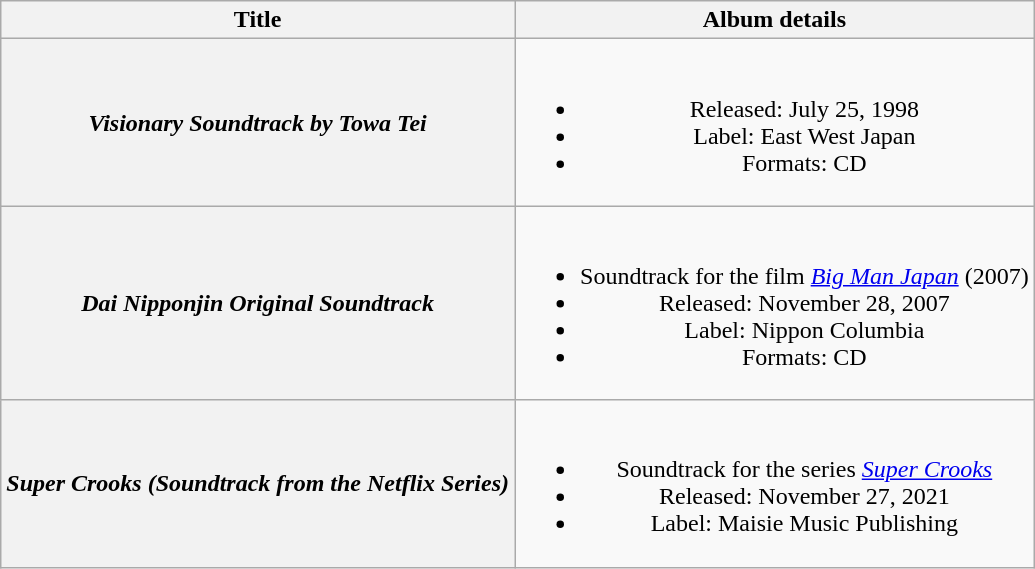<table class="wikitable plainrowheaders" style="text-align:center;">
<tr>
<th>Title</th>
<th>Album details</th>
</tr>
<tr>
<th scope="row"><em>Visionary Soundtrack by Towa Tei</em></th>
<td><br><ul><li>Released: July 25, 1998</li><li>Label: East West Japan</li><li>Formats: CD</li></ul></td>
</tr>
<tr>
<th scope="row"><em>Dai Nipponjin Original Soundtrack</em></th>
<td><br><ul><li>Soundtrack for the film <em><a href='#'>Big Man Japan</a></em> (2007)</li><li>Released: November 28, 2007</li><li>Label: Nippon Columbia</li><li>Formats: CD</li></ul></td>
</tr>
<tr>
<th scope="row"><em>Super Crooks (Soundtrack from the Netflix Series)</em></th>
<td><br><ul><li>Soundtrack for the series <em><a href='#'>Super Crooks</a></em></li><li>Released: November 27, 2021</li><li>Label: Maisie Music Publishing</li></ul></td>
</tr>
</table>
